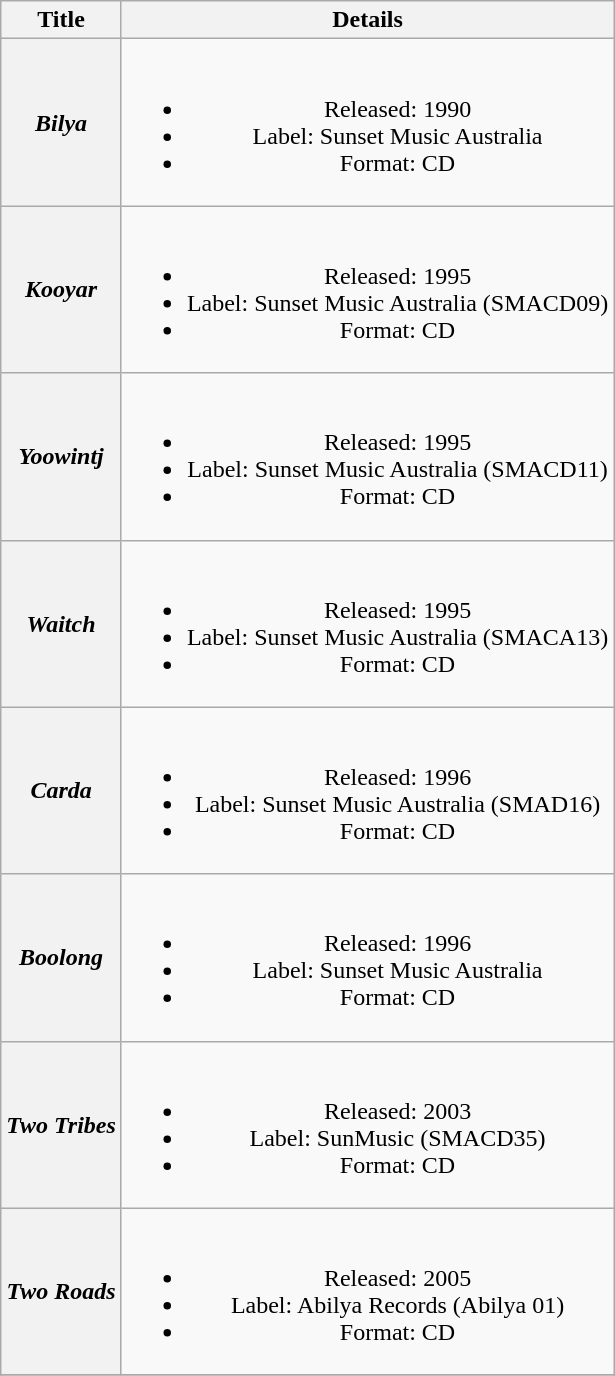<table class="wikitable plainrowheaders" style="text-align:center;" border="1">
<tr>
<th>Title</th>
<th>Details</th>
</tr>
<tr>
<th scope="row"><em>Bilya</em></th>
<td><br><ul><li>Released: 1990</li><li>Label: Sunset Music Australia</li><li>Format: CD</li></ul></td>
</tr>
<tr>
<th scope="row"><em>Kooyar</em></th>
<td><br><ul><li>Released: 1995</li><li>Label: Sunset Music Australia (SMACD09)</li><li>Format: CD</li></ul></td>
</tr>
<tr>
<th scope="row"><em>Yoowintj</em></th>
<td><br><ul><li>Released: 1995</li><li>Label: Sunset Music Australia (SMACD11)</li><li>Format: CD</li></ul></td>
</tr>
<tr>
<th scope="row"><em>Waitch</em></th>
<td><br><ul><li>Released: 1995</li><li>Label: Sunset Music Australia (SMACA13)</li><li>Format: CD</li></ul></td>
</tr>
<tr>
<th scope="row"><em>Carda</em></th>
<td><br><ul><li>Released: 1996</li><li>Label: Sunset Music Australia (SMAD16)</li><li>Format: CD</li></ul></td>
</tr>
<tr>
<th scope="row"><em>Boolong</em></th>
<td><br><ul><li>Released: 1996</li><li>Label: Sunset Music Australia</li><li>Format: CD</li></ul></td>
</tr>
<tr>
<th scope="row"><em>Two Tribes</em></th>
<td><br><ul><li>Released: 2003</li><li>Label: SunMusic (SMACD35)</li><li>Format: CD</li></ul></td>
</tr>
<tr>
<th scope="row"><em>Two Roads</em></th>
<td><br><ul><li>Released: 2005</li><li>Label: Abilya Records (Abilya 01)</li><li>Format: CD</li></ul></td>
</tr>
<tr>
</tr>
</table>
